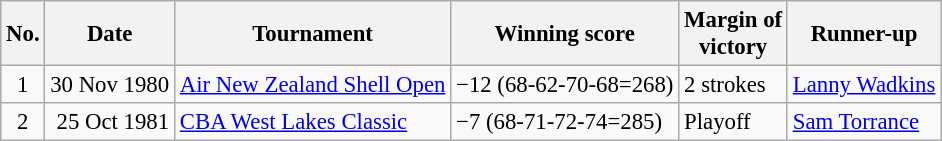<table class="wikitable" style="font-size:95%;">
<tr>
<th>No.</th>
<th>Date</th>
<th>Tournament</th>
<th>Winning score</th>
<th>Margin of<br>victory</th>
<th>Runner-up</th>
</tr>
<tr>
<td align=center>1</td>
<td align=right>30 Nov 1980</td>
<td><a href='#'>Air New Zealand Shell Open</a></td>
<td>−12 (68-62-70-68=268)</td>
<td>2 strokes</td>
<td> <a href='#'>Lanny Wadkins</a></td>
</tr>
<tr>
<td align=center>2</td>
<td align=right>25 Oct 1981</td>
<td><a href='#'>CBA West Lakes Classic</a></td>
<td>−7 (68-71-72-74=285)</td>
<td>Playoff</td>
<td> <a href='#'>Sam Torrance</a></td>
</tr>
</table>
